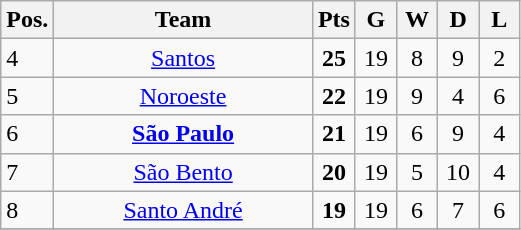<table class="wikitable" style="text-align: center;">
<tr>
<th width="20">Pos.</th>
<th width="165">Team</th>
<th width="20">Pts</th>
<th width="20">G</th>
<th width="20">W</th>
<th width="20">D</th>
<th width="20">L</th>
</tr>
<tr>
<td style="text-align:left;">4</td>
<td><a href='#'>Santos</a></td>
<td><strong>25</strong></td>
<td>19</td>
<td>8</td>
<td>9</td>
<td>2</td>
</tr>
<tr>
<td style="text-align:left;">5</td>
<td><a href='#'>Noroeste</a></td>
<td><strong>22</strong></td>
<td>19</td>
<td>9</td>
<td>4</td>
<td>6</td>
</tr>
<tr>
<td style="text-align:left;">6</td>
<td><strong><a href='#'>São Paulo</a></strong></td>
<td><strong>21</strong></td>
<td>19</td>
<td>6</td>
<td>9</td>
<td>4</td>
</tr>
<tr>
<td style="text-align:left;">7</td>
<td><a href='#'>São Bento</a></td>
<td><strong>20</strong></td>
<td>19</td>
<td>5</td>
<td>10</td>
<td>4</td>
</tr>
<tr>
<td style="text-align:left;">8</td>
<td><a href='#'>Santo André</a></td>
<td><strong>19</strong></td>
<td>19</td>
<td>6</td>
<td>7</td>
<td>6</td>
</tr>
<tr>
</tr>
</table>
